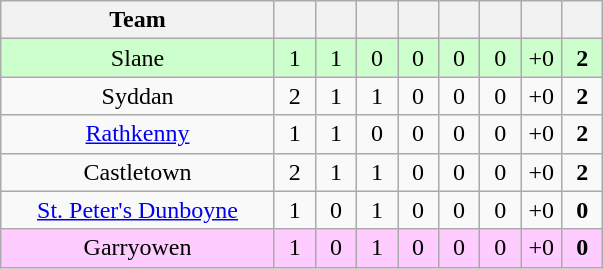<table class="wikitable" style="text-align:center">
<tr>
<th width="175">Team</th>
<th width="20"></th>
<th width="20"></th>
<th width="20"></th>
<th width="20"></th>
<th width="20"></th>
<th width="20"></th>
<th width="20"></th>
<th width="20"></th>
</tr>
<tr style="background:#cfc;">
<td>Slane</td>
<td>1</td>
<td>1</td>
<td>0</td>
<td>0</td>
<td>0</td>
<td>0</td>
<td>+0</td>
<td><strong>2</strong></td>
</tr>
<tr>
<td>Syddan</td>
<td>2</td>
<td>1</td>
<td>1</td>
<td>0</td>
<td>0</td>
<td>0</td>
<td>+0</td>
<td><strong>2</strong></td>
</tr>
<tr>
<td><a href='#'>Rathkenny</a></td>
<td>1</td>
<td>1</td>
<td>0</td>
<td>0</td>
<td>0</td>
<td>0</td>
<td>+0</td>
<td><strong>2</strong></td>
</tr>
<tr>
<td>Castletown</td>
<td>2</td>
<td>1</td>
<td>1</td>
<td>0</td>
<td>0</td>
<td>0</td>
<td>+0</td>
<td><strong>2</strong></td>
</tr>
<tr>
<td><a href='#'>St. Peter's Dunboyne</a></td>
<td>1</td>
<td>0</td>
<td>1</td>
<td>0</td>
<td>0</td>
<td>0</td>
<td>+0</td>
<td><strong>0</strong></td>
</tr>
<tr style="background:#fcf;">
<td>Garryowen</td>
<td>1</td>
<td>0</td>
<td>1</td>
<td>0</td>
<td>0</td>
<td>0</td>
<td>+0</td>
<td><strong>0</strong></td>
</tr>
</table>
